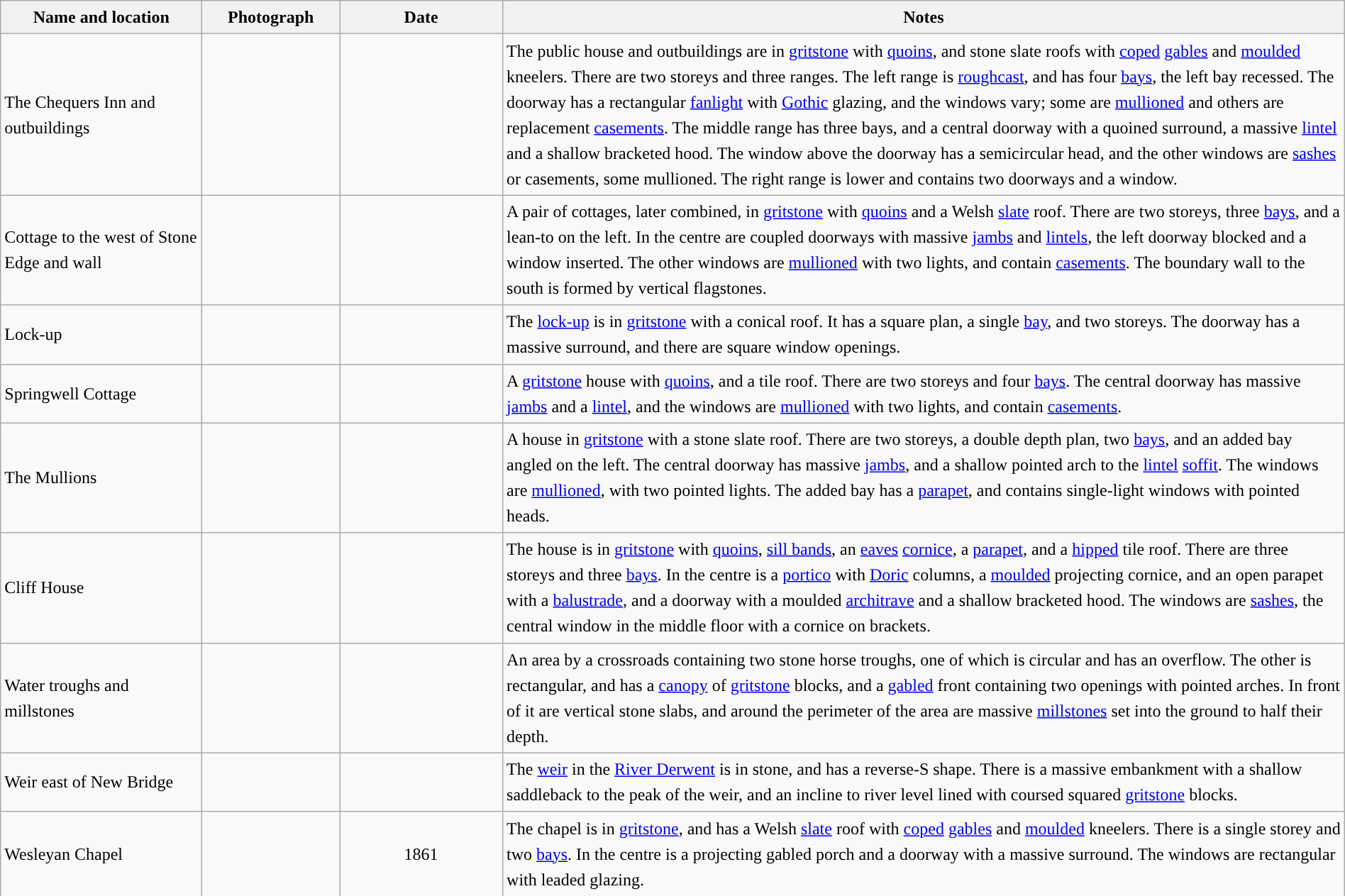<table class="wikitable sortable plainrowheaders" style="width:100%;border:0px;text-align:left;line-height:150%;">
<tr>
<th scope="col"  style="width:150px">Name and location</th>
<th scope="col"  style="width:100px" class="unsortable">Photograph</th>
<th scope="col"  style="width:120px">Date</th>
<th scope="col"  style="width:650px" class="unsortable">Notes</th>
</tr>
<tr>
<td>The Chequers Inn and outbuildings<br><small></small></td>
<td></td>
<td align="center"></td>
<td>The public house and outbuildings are in <a href='#'>gritstone</a> with <a href='#'>quoins</a>, and stone slate roofs with <a href='#'>coped</a> <a href='#'>gables</a> and <a href='#'>moulded</a> kneelers.  There are two storeys and three ranges.  The left range is <a href='#'>roughcast</a>, and has four <a href='#'>bays</a>, the left bay recessed.  The doorway has a rectangular <a href='#'>fanlight</a> with <a href='#'>Gothic</a> glazing, and the windows vary; some are <a href='#'>mullioned</a> and others are replacement <a href='#'>casements</a>.  The middle range has three bays, and a central doorway with a quoined surround, a massive <a href='#'>lintel</a> and a shallow bracketed hood.  The window above the doorway has a semicircular head, and the other windows are <a href='#'>sashes</a> or casements, some mullioned.  The right range is lower and contains two doorways and a window.</td>
</tr>
<tr>
<td>Cottage to the west of Stone Edge and wall<br><small></small></td>
<td></td>
<td align="center"></td>
<td>A pair of cottages, later combined, in <a href='#'>gritstone</a> with <a href='#'>quoins</a> and a Welsh <a href='#'>slate</a> roof.  There are two storeys, three <a href='#'>bays</a>, and a lean-to on the left.  In the centre are coupled doorways with massive <a href='#'>jambs</a> and <a href='#'>lintels</a>, the left doorway blocked and a window inserted.  The other windows are <a href='#'>mullioned</a> with two lights, and contain <a href='#'>casements</a>.  The boundary wall to the south is formed by vertical flagstones.</td>
</tr>
<tr>
<td>Lock-up<br><small></small></td>
<td></td>
<td align="center"></td>
<td>The <a href='#'>lock-up</a> is in <a href='#'>gritstone</a> with a conical roof.  It has a square plan, a single <a href='#'>bay</a>, and two storeys.  The doorway has a massive surround, and there are square window openings.</td>
</tr>
<tr>
<td>Springwell Cottage<br><small></small></td>
<td></td>
<td align="center"></td>
<td>A <a href='#'>gritstone</a> house with <a href='#'>quoins</a>, and a tile roof.  There are two storeys and four <a href='#'>bays</a>.  The central doorway has massive <a href='#'>jambs</a> and a <a href='#'>lintel</a>, and the windows are <a href='#'>mullioned</a> with two lights, and contain <a href='#'>casements</a>.</td>
</tr>
<tr>
<td>The Mullions<br><small></small></td>
<td></td>
<td align="center"></td>
<td>A house in <a href='#'>gritstone</a> with a stone slate roof.  There are two storeys, a double depth plan, two <a href='#'>bays</a>, and an added bay angled on the left.  The central doorway has massive <a href='#'>jambs</a>, and a shallow pointed arch to the <a href='#'>lintel</a> <a href='#'>soffit</a>.  The windows are <a href='#'>mullioned</a>, with two pointed lights.  The added bay has a <a href='#'>parapet</a>, and contains single-light windows with pointed heads.</td>
</tr>
<tr>
<td>Cliff House<br><small></small></td>
<td></td>
<td align="center"></td>
<td>The house is in <a href='#'>gritstone</a> with <a href='#'>quoins</a>, <a href='#'>sill bands</a>, an <a href='#'>eaves</a> <a href='#'>cornice</a>, a <a href='#'>parapet</a>, and a <a href='#'>hipped</a> tile roof.  There are three storeys and three <a href='#'>bays</a>.  In the centre is a <a href='#'>portico</a> with <a href='#'>Doric</a> columns, a <a href='#'>moulded</a> projecting cornice, and an open parapet with a <a href='#'>balustrade</a>, and a doorway with a moulded <a href='#'>architrave</a> and a shallow bracketed hood.  The windows are <a href='#'>sashes</a>, the central window in the middle floor with a cornice on brackets.</td>
</tr>
<tr>
<td>Water troughs and millstones<br><small></small></td>
<td></td>
<td align="center"></td>
<td>An area by a crossroads containing two stone horse troughs, one of which is circular and has an overflow.  The other is rectangular, and has a <a href='#'>canopy</a> of <a href='#'>gritstone</a> blocks, and a <a href='#'>gabled</a> front containing two openings with pointed arches.  In front of it are vertical stone slabs, and around the perimeter of the area are massive <a href='#'>millstones</a> set into the ground to half their depth.</td>
</tr>
<tr>
<td>Weir east of New Bridge<br><small></small></td>
<td></td>
<td align="center"></td>
<td>The <a href='#'>weir</a> in the <a href='#'>River Derwent</a> is in stone, and has a reverse-S shape.  There is a massive embankment with a shallow saddleback to the peak of the weir, and an incline to river level lined with coursed squared <a href='#'>gritstone</a> blocks.</td>
</tr>
<tr>
<td>Wesleyan Chapel<br><small></small></td>
<td></td>
<td align="center">1861</td>
<td>The chapel is in <a href='#'>gritstone</a>, and has a Welsh <a href='#'>slate</a> roof with <a href='#'>coped</a> <a href='#'>gables</a> and <a href='#'>moulded</a> kneelers.  There is a single storey and two <a href='#'>bays</a>.  In the centre is a projecting gabled porch and a doorway with a massive surround.  The windows are rectangular with leaded glazing.</td>
</tr>
<tr>
</tr>
</table>
